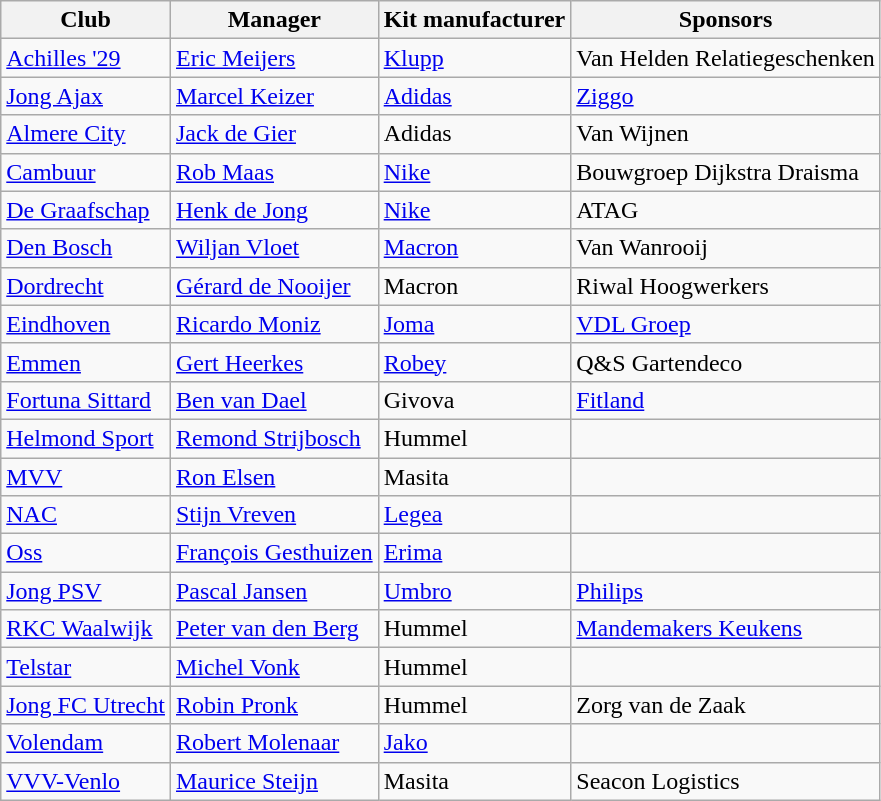<table class="wikitable sortable">
<tr>
<th>Club</th>
<th>Manager</th>
<th>Kit manufacturer</th>
<th>Sponsors</th>
</tr>
<tr>
<td><a href='#'>Achilles '29</a></td>
<td> <a href='#'>Eric Meijers</a></td>
<td><a href='#'>Klupp</a></td>
<td>Van Helden Relatiegeschenken</td>
</tr>
<tr>
<td><a href='#'>Jong Ajax</a></td>
<td> <a href='#'>Marcel Keizer</a></td>
<td><a href='#'>Adidas</a></td>
<td><a href='#'>Ziggo</a></td>
</tr>
<tr>
<td><a href='#'>Almere City</a></td>
<td> <a href='#'>Jack de Gier</a></td>
<td>Adidas</td>
<td>Van Wijnen</td>
</tr>
<tr>
<td><a href='#'>Cambuur</a></td>
<td> <a href='#'>Rob Maas</a></td>
<td><a href='#'>Nike</a></td>
<td>Bouwgroep Dijkstra Draisma</td>
</tr>
<tr>
<td><a href='#'>De Graafschap</a></td>
<td> <a href='#'>Henk de Jong</a></td>
<td><a href='#'>Nike</a></td>
<td>ATAG</td>
</tr>
<tr>
<td><a href='#'>Den Bosch</a></td>
<td> <a href='#'>Wiljan Vloet</a></td>
<td><a href='#'>Macron</a></td>
<td>Van Wanrooij</td>
</tr>
<tr>
<td><a href='#'>Dordrecht</a></td>
<td> <a href='#'>Gérard de Nooijer</a></td>
<td>Macron</td>
<td>Riwal Hoogwerkers</td>
</tr>
<tr>
<td><a href='#'>Eindhoven</a></td>
<td> <a href='#'>Ricardo Moniz</a></td>
<td><a href='#'>Joma</a></td>
<td><a href='#'>VDL Groep</a></td>
</tr>
<tr>
<td><a href='#'>Emmen</a></td>
<td> <a href='#'>Gert Heerkes</a></td>
<td><a href='#'>Robey</a></td>
<td>Q&S Gartendeco</td>
</tr>
<tr>
<td><a href='#'>Fortuna Sittard</a></td>
<td> <a href='#'>Ben van Dael</a></td>
<td>Givova</td>
<td><a href='#'>Fitland</a></td>
</tr>
<tr>
<td><a href='#'>Helmond Sport</a></td>
<td> <a href='#'>Remond Strijbosch</a></td>
<td>Hummel</td>
<td></td>
</tr>
<tr>
<td><a href='#'>MVV</a></td>
<td> <a href='#'>Ron Elsen</a></td>
<td>Masita</td>
<td></td>
</tr>
<tr>
<td><a href='#'>NAC</a></td>
<td> <a href='#'>Stijn Vreven</a></td>
<td><a href='#'>Legea</a></td>
<td></td>
</tr>
<tr>
<td><a href='#'>Oss</a></td>
<td> <a href='#'>François Gesthuizen</a></td>
<td><a href='#'>Erima</a></td>
<td></td>
</tr>
<tr>
<td><a href='#'>Jong PSV</a></td>
<td> <a href='#'>Pascal Jansen</a></td>
<td><a href='#'>Umbro</a></td>
<td><a href='#'>Philips</a></td>
</tr>
<tr>
<td><a href='#'>RKC Waalwijk</a></td>
<td> <a href='#'>Peter van den Berg</a></td>
<td>Hummel</td>
<td><a href='#'>Mandemakers Keukens</a></td>
</tr>
<tr>
<td><a href='#'>Telstar</a></td>
<td> <a href='#'>Michel Vonk</a></td>
<td>Hummel</td>
<td></td>
</tr>
<tr>
<td><a href='#'>Jong FC Utrecht</a></td>
<td> <a href='#'>Robin Pronk</a></td>
<td>Hummel</td>
<td>Zorg van de Zaak</td>
</tr>
<tr>
<td><a href='#'>Volendam</a></td>
<td> <a href='#'>Robert Molenaar</a></td>
<td><a href='#'>Jako</a></td>
<td></td>
</tr>
<tr>
<td><a href='#'>VVV-Venlo</a></td>
<td> <a href='#'>Maurice Steijn</a></td>
<td>Masita</td>
<td>Seacon Logistics</td>
</tr>
</table>
